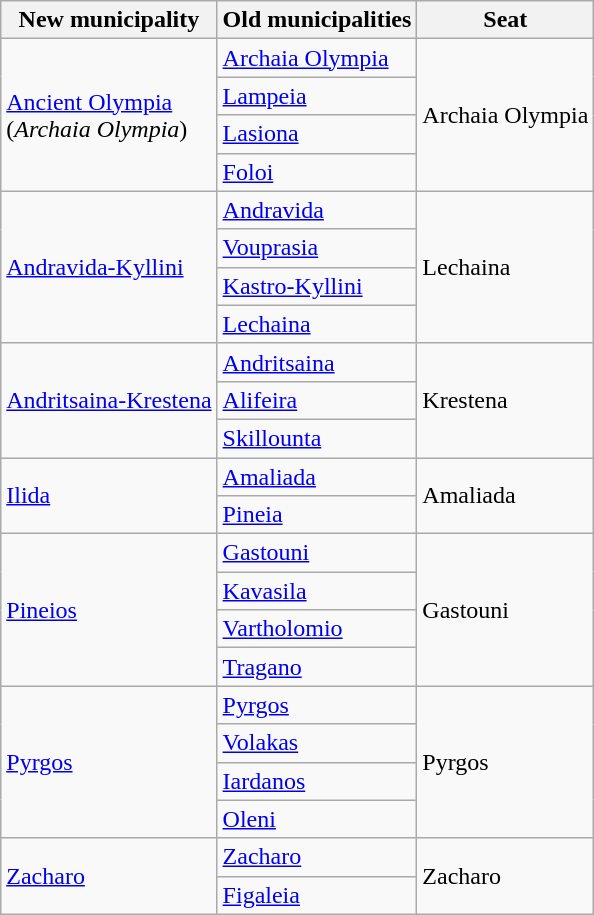<table class="wikitable">
<tr>
<th>New municipality</th>
<th>Old municipalities</th>
<th>Seat</th>
</tr>
<tr>
<td rowspan=4><a href='#'>Ancient Olympia</a><br>(<em>Archaia Olympia</em>)</td>
<td><a href='#'>Archaia Olympia</a></td>
<td rowspan=4>Archaia Olympia</td>
</tr>
<tr>
<td><a href='#'>Lampeia</a></td>
</tr>
<tr>
<td><a href='#'>Lasiona</a></td>
</tr>
<tr>
<td><a href='#'>Foloi</a></td>
</tr>
<tr>
<td rowspan=4><a href='#'>Andravida-Kyllini</a></td>
<td><a href='#'>Andravida</a></td>
<td rowspan=4>Lechaina</td>
</tr>
<tr>
<td><a href='#'>Vouprasia</a></td>
</tr>
<tr>
<td><a href='#'>Kastro-Kyllini</a></td>
</tr>
<tr>
<td><a href='#'>Lechaina</a></td>
</tr>
<tr>
<td rowspan=3><a href='#'>Andritsaina-Krestena</a></td>
<td><a href='#'>Andritsaina</a></td>
<td rowspan=3>Krestena</td>
</tr>
<tr>
<td><a href='#'>Alifeira</a></td>
</tr>
<tr>
<td><a href='#'>Skillounta</a></td>
</tr>
<tr>
<td rowspan=2><a href='#'>Ilida</a></td>
<td><a href='#'>Amaliada</a></td>
<td rowspan=2>Amaliada</td>
</tr>
<tr>
<td><a href='#'>Pineia</a></td>
</tr>
<tr>
<td rowspan=4><a href='#'>Pineios</a></td>
<td><a href='#'>Gastouni</a></td>
<td rowspan=4>Gastouni</td>
</tr>
<tr>
<td><a href='#'>Kavasila</a></td>
</tr>
<tr>
<td><a href='#'>Vartholomio</a></td>
</tr>
<tr>
<td><a href='#'>Tragano</a></td>
</tr>
<tr>
<td rowspan=4><a href='#'>Pyrgos</a></td>
<td><a href='#'>Pyrgos</a></td>
<td rowspan=4>Pyrgos</td>
</tr>
<tr>
<td><a href='#'>Volakas</a></td>
</tr>
<tr>
<td><a href='#'>Iardanos</a></td>
</tr>
<tr>
<td><a href='#'>Oleni</a></td>
</tr>
<tr>
<td rowspan=2><a href='#'>Zacharo</a></td>
<td><a href='#'>Zacharo</a></td>
<td rowspan=2>Zacharo</td>
</tr>
<tr>
<td><a href='#'>Figaleia</a></td>
</tr>
</table>
